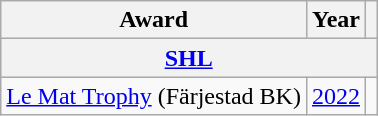<table class="wikitable">
<tr>
<th>Award</th>
<th>Year</th>
<th></th>
</tr>
<tr ALIGN="center" bgcolor="#e0e0e0">
<th colspan="3"><a href='#'>SHL</a></th>
</tr>
<tr>
<td><a href='#'>Le Mat Trophy</a> (Färjestad BK)</td>
<td><a href='#'>2022</a></td>
<td></td>
</tr>
</table>
